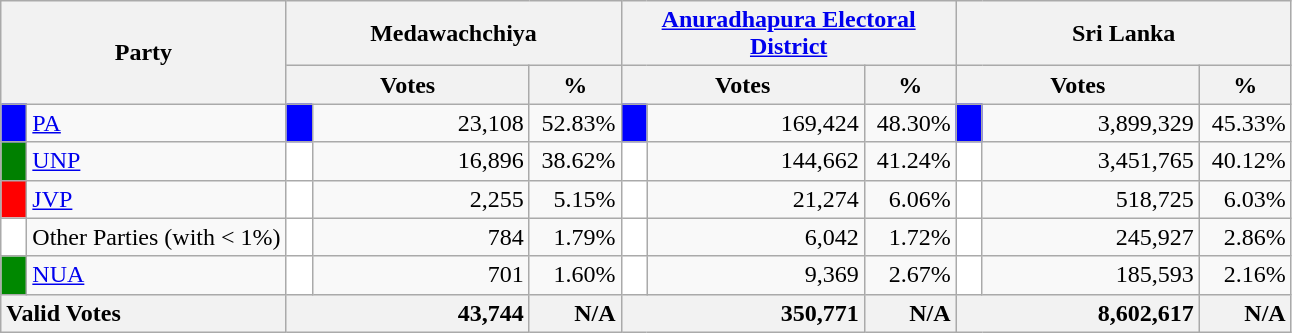<table class="wikitable">
<tr>
<th colspan="2" width="144px"rowspan="2">Party</th>
<th colspan="3" width="216px">Medawachchiya</th>
<th colspan="3" width="216px"><a href='#'>Anuradhapura Electoral District</a></th>
<th colspan="3" width="216px">Sri Lanka</th>
</tr>
<tr>
<th colspan="2" width="144px">Votes</th>
<th>%</th>
<th colspan="2" width="144px">Votes</th>
<th>%</th>
<th colspan="2" width="144px">Votes</th>
<th>%</th>
</tr>
<tr>
<td style="background-color:blue;" width="10px"></td>
<td style="text-align:left;"><a href='#'>PA</a></td>
<td style="background-color:blue;" width="10px"></td>
<td style="text-align:right;">23,108</td>
<td style="text-align:right;">52.83%</td>
<td style="background-color:blue;" width="10px"></td>
<td style="text-align:right;">169,424</td>
<td style="text-align:right;">48.30%</td>
<td style="background-color:blue;" width="10px"></td>
<td style="text-align:right;">3,899,329</td>
<td style="text-align:right;">45.33%</td>
</tr>
<tr>
<td style="background-color:green;" width="10px"></td>
<td style="text-align:left;"><a href='#'>UNP</a></td>
<td style="background-color:white;" width="10px"></td>
<td style="text-align:right;">16,896</td>
<td style="text-align:right;">38.62%</td>
<td style="background-color:white;" width="10px"></td>
<td style="text-align:right;">144,662</td>
<td style="text-align:right;">41.24%</td>
<td style="background-color:white;" width="10px"></td>
<td style="text-align:right;">3,451,765</td>
<td style="text-align:right;">40.12%</td>
</tr>
<tr>
<td style="background-color:red;" width="10px"></td>
<td style="text-align:left;"><a href='#'>JVP</a></td>
<td style="background-color:white;" width="10px"></td>
<td style="text-align:right;">2,255</td>
<td style="text-align:right;">5.15%</td>
<td style="background-color:white;" width="10px"></td>
<td style="text-align:right;">21,274</td>
<td style="text-align:right;">6.06%</td>
<td style="background-color:white;" width="10px"></td>
<td style="text-align:right;">518,725</td>
<td style="text-align:right;">6.03%</td>
</tr>
<tr>
<td style="background-color:white;" width="10px"></td>
<td style="text-align:left;">Other Parties (with < 1%)</td>
<td style="background-color:white;" width="10px"></td>
<td style="text-align:right;">784</td>
<td style="text-align:right;">1.79%</td>
<td style="background-color:white;" width="10px"></td>
<td style="text-align:right;">6,042</td>
<td style="text-align:right;">1.72%</td>
<td style="background-color:white;" width="10px"></td>
<td style="text-align:right;">245,927</td>
<td style="text-align:right;">2.86%</td>
</tr>
<tr>
<td style="background-color:#008800;" width="10px"></td>
<td style="text-align:left;"><a href='#'>NUA</a></td>
<td style="background-color:white;" width="10px"></td>
<td style="text-align:right;">701</td>
<td style="text-align:right;">1.60%</td>
<td style="background-color:white;" width="10px"></td>
<td style="text-align:right;">9,369</td>
<td style="text-align:right;">2.67%</td>
<td style="background-color:white;" width="10px"></td>
<td style="text-align:right;">185,593</td>
<td style="text-align:right;">2.16%</td>
</tr>
<tr>
<th colspan="2" width="144px"style="text-align:left;">Valid Votes</th>
<th style="text-align:right;"colspan="2" width="144px">43,744</th>
<th style="text-align:right;">N/A</th>
<th style="text-align:right;"colspan="2" width="144px">350,771</th>
<th style="text-align:right;">N/A</th>
<th style="text-align:right;"colspan="2" width="144px">8,602,617</th>
<th style="text-align:right;">N/A</th>
</tr>
</table>
